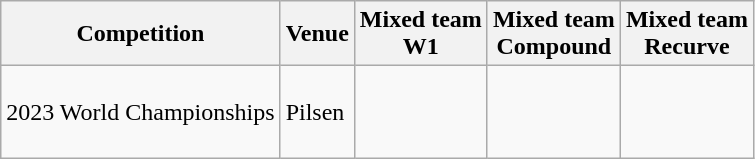<table class=wikitable>
<tr>
<th>Competition</th>
<th>Venue</th>
<th>Mixed team<br>W1</th>
<th>Mixed team<br>Compound</th>
<th>Mixed team<br>Recurve</th>
</tr>
<tr>
<td>2023 World Championships</td>
<td> Pilsen</td>
<td><br><br><br></td>
<td><br><br><br></td>
<td><br><br><br></td>
</tr>
</table>
